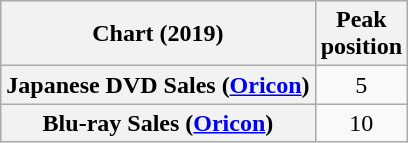<table class="wikitable plainrowheaders" style="text-align:center">
<tr>
<th scope="col">Chart (2019)</th>
<th scope="col">Peak<br> position</th>
</tr>
<tr>
<th scope="row">Japanese DVD Sales (<a href='#'>Oricon</a>)</th>
<td>5</td>
</tr>
<tr>
<th scope="row">Blu-ray Sales (<a href='#'>Oricon</a>)</th>
<td>10</td>
</tr>
</table>
